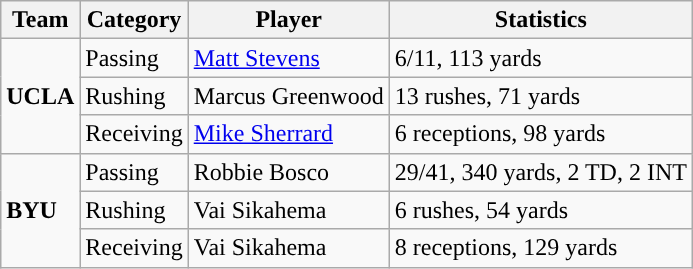<table class="wikitable" style="float: left;">
<tr>
<th>Team</th>
<th>Category</th>
<th>Player</th>
<th>Statistics</th>
</tr>
<tr>
<td rowspan=3><strong>UCLA</strong></td>
<td>Passing</td>
<td><a href='#'>Matt Stevens</a></td>
<td>6/11, 113 yards</td>
</tr>
<tr>
<td>Rushing</td>
<td>Marcus Greenwood</td>
<td>13 rushes, 71 yards</td>
</tr>
<tr>
<td>Receiving</td>
<td><a href='#'>Mike Sherrard</a></td>
<td>6 receptions, 98 yards</td>
</tr>
<tr>
<td rowspan=3><strong>BYU</strong></td>
<td>Passing</td>
<td>Robbie Bosco</td>
<td>29/41, 340 yards, 2 TD, 2 INT</td>
</tr>
<tr>
<td>Rushing</td>
<td>Vai Sikahema</td>
<td>6 rushes, 54 yards</td>
</tr>
<tr>
<td>Receiving</td>
<td>Vai Sikahema</td>
<td>8 receptions, 129 yards</td>
</tr>
</table>
